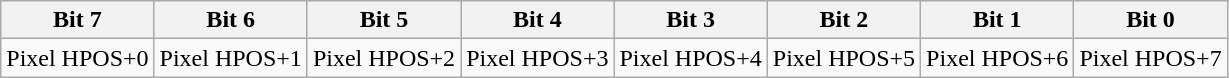<table class="wikitable">
<tr>
<th>Bit 7</th>
<th>Bit 6</th>
<th>Bit 5</th>
<th>Bit 4</th>
<th>Bit 3</th>
<th>Bit 2</th>
<th>Bit 1</th>
<th>Bit 0</th>
</tr>
<tr>
<td>Pixel HPOS+0</td>
<td>Pixel HPOS+1</td>
<td>Pixel HPOS+2</td>
<td>Pixel HPOS+3</td>
<td>Pixel HPOS+4</td>
<td>Pixel HPOS+5</td>
<td>Pixel HPOS+6</td>
<td>Pixel HPOS+7</td>
</tr>
</table>
